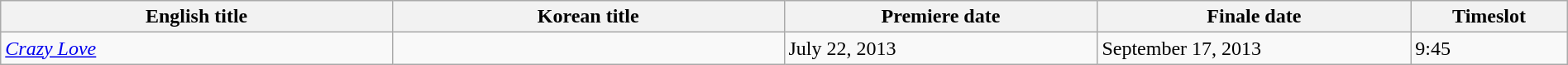<table class="wikitable sortable" width="100%">
<tr>
<th style="width:25%">English title</th>
<th style="width:25%">Korean title</th>
<th style="width:20%">Premiere date</th>
<th style="width:20%">Finale date</th>
<th style="width:10%">Timeslot</th>
</tr>
<tr>
<td><em><a href='#'>Crazy Love</a></em></td>
<td></td>
<td>July 22, 2013</td>
<td>September 17, 2013</td>
<td>9:45</td>
</tr>
</table>
